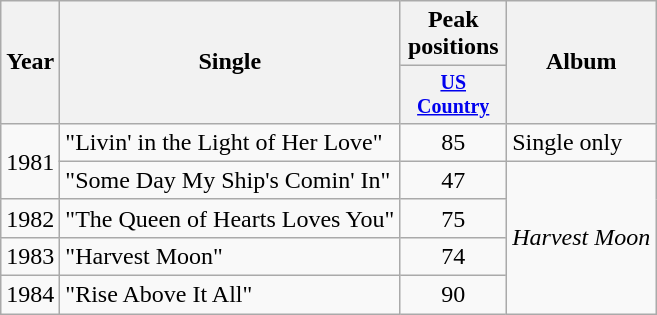<table class="wikitable" style="text-align:center;">
<tr>
<th rowspan="2">Year</th>
<th rowspan="2">Single</th>
<th colspan="1">Peak positions</th>
<th rowspan="2">Album</th>
</tr>
<tr style="font-size:smaller;">
<th width="65"><a href='#'>US Country</a></th>
</tr>
<tr>
<td rowspan="2">1981</td>
<td align="left">"Livin' in the Light of Her Love"</td>
<td>85</td>
<td align="left">Single only</td>
</tr>
<tr>
<td align="left">"Some Day My Ship's Comin' In"</td>
<td>47</td>
<td align="left" rowspan="4"><em>Harvest Moon</em></td>
</tr>
<tr>
<td>1982</td>
<td align="left">"The Queen of Hearts Loves You"</td>
<td>75</td>
</tr>
<tr>
<td>1983</td>
<td align="left">"Harvest Moon"</td>
<td>74</td>
</tr>
<tr>
<td>1984</td>
<td align="left">"Rise Above It All"</td>
<td>90</td>
</tr>
</table>
